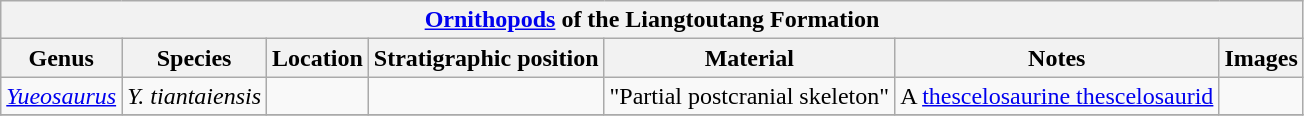<table class="wikitable" align="center">
<tr>
<th colspan="7" align="center"><a href='#'>Ornithopods</a> of the Liangtoutang Formation</th>
</tr>
<tr>
<th>Genus</th>
<th>Species</th>
<th>Location</th>
<th>Stratigraphic position</th>
<th>Material</th>
<th>Notes</th>
<th>Images</th>
</tr>
<tr>
<td><em><a href='#'>Yueosaurus</a></em></td>
<td><em>Y. tiantaiensis</em></td>
<td></td>
<td></td>
<td>"Partial postcranial skeleton"</td>
<td>A <a href='#'>thescelosaurine thescelosaurid</a></td>
<td></td>
</tr>
<tr>
</tr>
</table>
